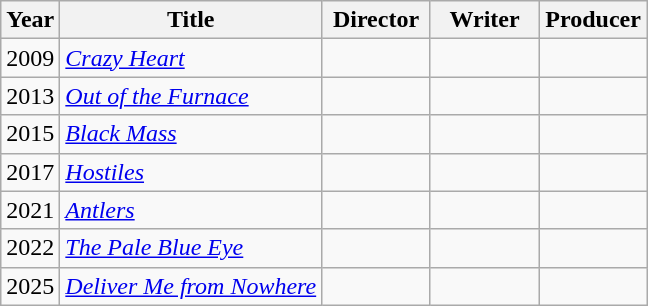<table class="wikitable">
<tr>
<th>Year</th>
<th>Title</th>
<th width="65">Director</th>
<th width="65">Writer</th>
<th width="65">Producer</th>
</tr>
<tr>
<td>2009</td>
<td><em><a href='#'>Crazy Heart</a></em></td>
<td></td>
<td></td>
<td></td>
</tr>
<tr>
<td>2013</td>
<td><em><a href='#'>Out of the Furnace</a></em></td>
<td></td>
<td></td>
<td></td>
</tr>
<tr>
<td>2015</td>
<td><em><a href='#'>Black Mass</a></em></td>
<td></td>
<td></td>
<td></td>
</tr>
<tr>
<td>2017</td>
<td><em><a href='#'>Hostiles</a></em></td>
<td></td>
<td></td>
<td></td>
</tr>
<tr>
<td>2021</td>
<td><em><a href='#'>Antlers</a></em></td>
<td></td>
<td></td>
<td></td>
</tr>
<tr>
<td>2022</td>
<td><em><a href='#'>The Pale Blue Eye</a></em></td>
<td></td>
<td></td>
<td></td>
</tr>
<tr>
<td>2025</td>
<td><em><a href='#'>Deliver Me from Nowhere</a></em></td>
<td></td>
<td></td>
<td></td>
</tr>
</table>
